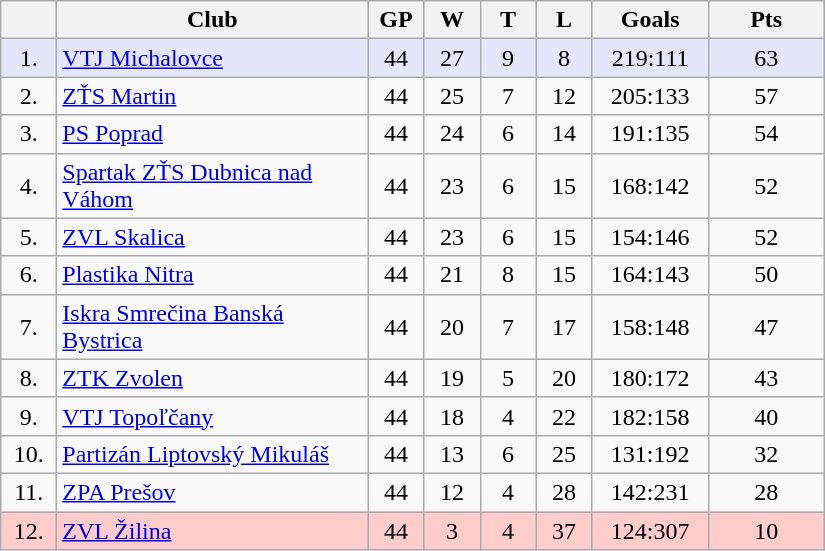<table class="wikitable">
<tr>
<th width="30"></th>
<th width="200">Club</th>
<th width="30">GP</th>
<th width="30">W</th>
<th width="30">T</th>
<th width="30">L</th>
<th width="70">Goals</th>
<th width="70">Pts</th>
</tr>
<tr bgcolor="#e6e6fa" align="center">
<td>1.</td>
<td align="left"><a href='#'>VTJ Michalovce</a></td>
<td>44</td>
<td>27</td>
<td>9</td>
<td>8</td>
<td>219:111</td>
<td>63</td>
</tr>
<tr align="center">
<td>2.</td>
<td align="left"><a href='#'>ZŤS Martin</a></td>
<td>44</td>
<td>25</td>
<td>7</td>
<td>12</td>
<td>205:133</td>
<td>57</td>
</tr>
<tr align="center">
<td>3.</td>
<td align="left"><a href='#'>PS Poprad</a></td>
<td>44</td>
<td>24</td>
<td>6</td>
<td>14</td>
<td>191:135</td>
<td>54</td>
</tr>
<tr align="center">
<td>4.</td>
<td align="left"><a href='#'>Spartak ZŤS Dubnica nad Váhom</a></td>
<td>44</td>
<td>23</td>
<td>6</td>
<td>15</td>
<td>168:142</td>
<td>52</td>
</tr>
<tr align="center">
<td>5.</td>
<td align="left"><a href='#'>ZVL Skalica</a></td>
<td>44</td>
<td>23</td>
<td>6</td>
<td>15</td>
<td>154:146</td>
<td>52</td>
</tr>
<tr align="center">
<td>6.</td>
<td align="left"><a href='#'>Plastika Nitra</a></td>
<td>44</td>
<td>21</td>
<td>8</td>
<td>15</td>
<td>164:143</td>
<td>50</td>
</tr>
<tr align="center">
<td>7.</td>
<td align="left"><a href='#'>Iskra Smrečina Banská Bystrica</a></td>
<td>44</td>
<td>20</td>
<td>7</td>
<td>17</td>
<td>158:148</td>
<td>47</td>
</tr>
<tr align="center">
<td>8.</td>
<td align="left"><a href='#'>ZTK Zvolen</a></td>
<td>44</td>
<td>19</td>
<td>5</td>
<td>20</td>
<td>180:172</td>
<td>43</td>
</tr>
<tr align="center">
<td>9.</td>
<td align="left"><a href='#'>VTJ Topoľčany</a></td>
<td>44</td>
<td>18</td>
<td>4</td>
<td>22</td>
<td>182:158</td>
<td>40</td>
</tr>
<tr align="center">
<td>10.</td>
<td align="left"><a href='#'>Partizán Liptovský Mikuláš</a></td>
<td>44</td>
<td>13</td>
<td>6</td>
<td>25</td>
<td>131:192</td>
<td>32</td>
</tr>
<tr align="center">
<td>11.</td>
<td align="left"><a href='#'>ZPA Prešov</a></td>
<td>44</td>
<td>12</td>
<td>4</td>
<td>28</td>
<td>142:231</td>
<td>28</td>
</tr>
<tr align="center" bgcolor="#ffcccc">
<td>12.</td>
<td align="left"><a href='#'>ZVL Žilina</a></td>
<td>44</td>
<td>3</td>
<td>4</td>
<td>37</td>
<td>124:307</td>
<td>10</td>
</tr>
</table>
